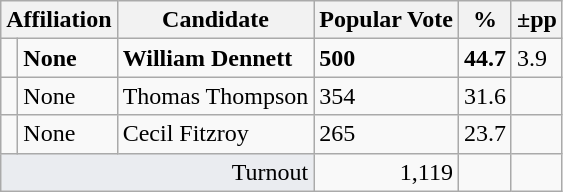<table class="wikitable col4right col5right">
<tr>
<th colspan="2">Affiliation</th>
<th>Candidate</th>
<th>Popular Vote</th>
<th>%</th>
<th>±pp</th>
</tr>
<tr>
<td></td>
<td><strong>None</strong></td>
<td><strong>William Dennett</strong></td>
<td><strong>500</strong></td>
<td><strong>44.7</strong></td>
<td>3.9</td>
</tr>
<tr>
<td></td>
<td>None</td>
<td>Thomas Thompson</td>
<td>354</td>
<td>31.6</td>
<td></td>
</tr>
<tr>
<td></td>
<td>None</td>
<td>Cecil Fitzroy</td>
<td>265</td>
<td>23.7</td>
<td></td>
</tr>
<tr>
<td colspan="3" style="text-align:right;background-color:#eaecf0">Turnout</td>
<td style="text-align:right">1,119</td>
<td></td>
<td></td>
</tr>
</table>
